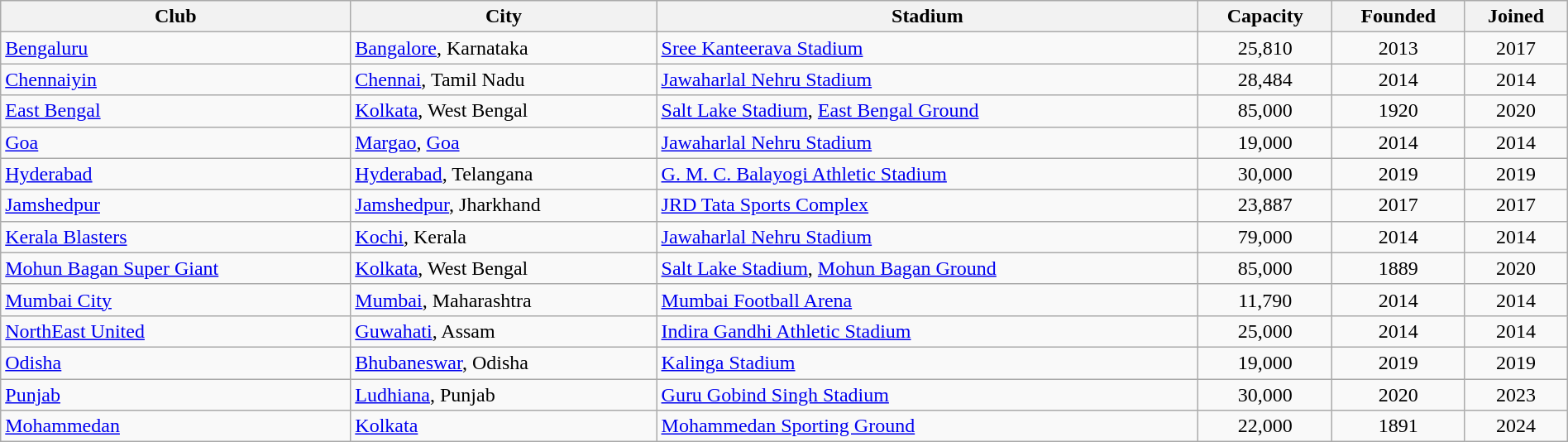<table class="wikitable sortable" style="width:100%; text-align:left">
<tr>
<th>Club</th>
<th>City</th>
<th>Stadium</th>
<th>Capacity</th>
<th>Founded</th>
<th>Joined</th>
</tr>
<tr>
<td><a href='#'>Bengaluru</a></td>
<td><a href='#'>Bangalore</a>, Karnataka</td>
<td><a href='#'>Sree Kanteerava Stadium</a></td>
<td align="center">25,810</td>
<td align="center">2013</td>
<td align="center">2017</td>
</tr>
<tr>
<td><a href='#'>Chennaiyin</a></td>
<td><a href='#'>Chennai</a>, Tamil Nadu</td>
<td><a href='#'>Jawaharlal Nehru Stadium</a></td>
<td align="center">28,484</td>
<td align="center">2014</td>
<td align="center">2014</td>
</tr>
<tr>
<td><a href='#'>East Bengal</a></td>
<td><a href='#'>Kolkata</a>, West Bengal</td>
<td><a href='#'>Salt Lake Stadium</a>, <a href='#'>East Bengal Ground</a></td>
<td align="center">85,000</td>
<td align="center">1920</td>
<td align="center">2020</td>
</tr>
<tr>
<td><a href='#'>Goa</a></td>
<td><a href='#'>Margao</a>, <a href='#'>Goa</a></td>
<td><a href='#'>Jawaharlal Nehru Stadium</a></td>
<td align="center">19,000</td>
<td align="center">2014</td>
<td align="center">2014</td>
</tr>
<tr>
<td><a href='#'>Hyderabad</a></td>
<td><a href='#'>Hyderabad</a>, Telangana</td>
<td><a href='#'>G. M. C. Balayogi Athletic Stadium</a></td>
<td align="center">30,000</td>
<td align="center">2019</td>
<td align="center">2019</td>
</tr>
<tr>
<td><a href='#'>Jamshedpur</a></td>
<td><a href='#'>Jamshedpur</a>, Jharkhand</td>
<td><a href='#'>JRD Tata Sports Complex</a></td>
<td align="center">23,887</td>
<td align="center">2017</td>
<td align="center">2017</td>
</tr>
<tr>
<td><a href='#'>Kerala Blasters</a></td>
<td><a href='#'>Kochi</a>, Kerala</td>
<td><a href='#'>Jawaharlal Nehru Stadium</a></td>
<td align="center">79,000</td>
<td align="center">2014</td>
<td align="center">2014</td>
</tr>
<tr>
<td><a href='#'>Mohun Bagan Super Giant</a></td>
<td><a href='#'>Kolkata</a>, West Bengal</td>
<td><a href='#'>Salt Lake Stadium</a>, <a href='#'>Mohun Bagan Ground</a></td>
<td align="center">85,000</td>
<td align="center">1889</td>
<td align="center">2020</td>
</tr>
<tr>
<td><a href='#'>Mumbai City</a></td>
<td><a href='#'>Mumbai</a>, Maharashtra</td>
<td><a href='#'>Mumbai Football Arena</a></td>
<td align="center">11,790</td>
<td align="center">2014</td>
<td align="center">2014</td>
</tr>
<tr>
<td><a href='#'>NorthEast United</a></td>
<td><a href='#'>Guwahati</a>, Assam</td>
<td><a href='#'>Indira Gandhi Athletic Stadium</a></td>
<td align="center">25,000</td>
<td align="center">2014</td>
<td align="center">2014</td>
</tr>
<tr>
<td><a href='#'>Odisha</a></td>
<td><a href='#'>Bhubaneswar</a>, Odisha</td>
<td><a href='#'>Kalinga Stadium</a></td>
<td align="center">19,000</td>
<td align="center">2019</td>
<td align="center">2019</td>
</tr>
<tr>
<td><a href='#'>Punjab</a></td>
<td><a href='#'>Ludhiana</a>, Punjab</td>
<td><a href='#'>Guru Gobind Singh Stadium</a></td>
<td align="center">30,000</td>
<td align="center">2020</td>
<td align="center">2023</td>
</tr>
<tr>
<td><a href='#'>Mohammedan</a></td>
<td><a href='#'>Kolkata</a></td>
<td><a href='#'>Mohammedan Sporting Ground</a></td>
<td align="center">22,000</td>
<td align="center">1891</td>
<td align="center">2024</td>
</tr>
</table>
